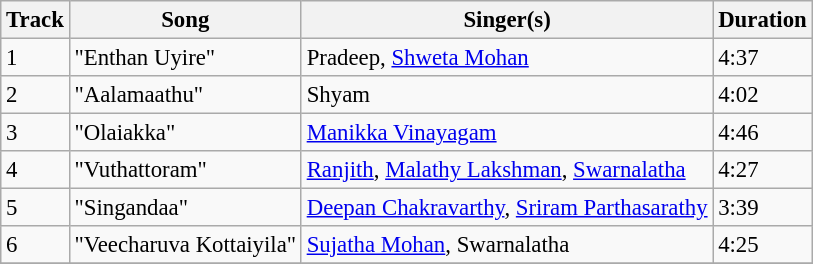<table class="wikitable" style="font-size:95%;">
<tr>
<th>Track</th>
<th>Song</th>
<th>Singer(s)</th>
<th>Duration</th>
</tr>
<tr>
<td>1</td>
<td>"Enthan Uyire"</td>
<td>Pradeep, <a href='#'>Shweta Mohan</a></td>
<td>4:37</td>
</tr>
<tr>
<td>2</td>
<td>"Aalamaathu"</td>
<td>Shyam</td>
<td>4:02</td>
</tr>
<tr>
<td>3</td>
<td>"Olaiakka"</td>
<td><a href='#'>Manikka Vinayagam</a></td>
<td>4:46</td>
</tr>
<tr>
<td>4</td>
<td>"Vuthattoram"</td>
<td><a href='#'>Ranjith</a>, <a href='#'>Malathy Lakshman</a>, <a href='#'>Swarnalatha</a></td>
<td>4:27</td>
</tr>
<tr>
<td>5</td>
<td>"Singandaa"</td>
<td><a href='#'>Deepan Chakravarthy</a>, <a href='#'>Sriram Parthasarathy</a></td>
<td>3:39</td>
</tr>
<tr>
<td>6</td>
<td>"Veecharuva Kottaiyila"</td>
<td><a href='#'>Sujatha Mohan</a>, Swarnalatha</td>
<td>4:25</td>
</tr>
<tr>
</tr>
</table>
